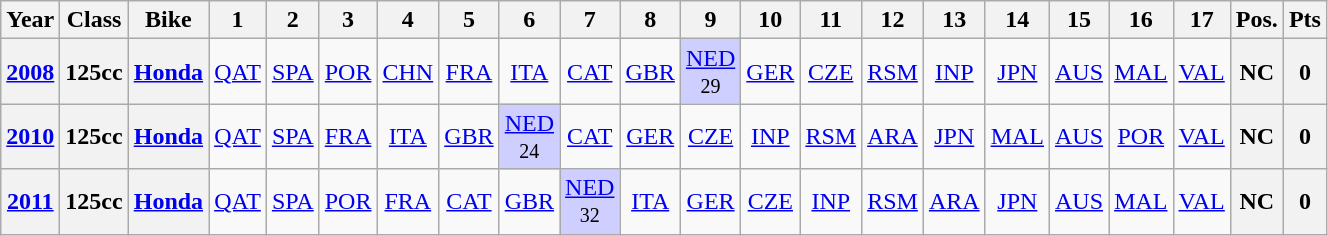<table class="wikitable" style="text-align:center">
<tr>
<th>Year</th>
<th>Class</th>
<th>Bike</th>
<th>1</th>
<th>2</th>
<th>3</th>
<th>4</th>
<th>5</th>
<th>6</th>
<th>7</th>
<th>8</th>
<th>9</th>
<th>10</th>
<th>11</th>
<th>12</th>
<th>13</th>
<th>14</th>
<th>15</th>
<th>16</th>
<th>17</th>
<th>Pos.</th>
<th>Pts</th>
</tr>
<tr>
<th><a href='#'>2008</a></th>
<th>125cc</th>
<th><a href='#'>Honda</a></th>
<td><a href='#'>QAT</a></td>
<td><a href='#'>SPA</a></td>
<td><a href='#'>POR</a></td>
<td><a href='#'>CHN</a></td>
<td><a href='#'>FRA</a></td>
<td><a href='#'>ITA</a></td>
<td><a href='#'>CAT</a></td>
<td><a href='#'>GBR</a></td>
<td style="background:#CFCFFF;"><a href='#'>NED</a><br><small>29</small></td>
<td><a href='#'>GER</a></td>
<td><a href='#'>CZE</a></td>
<td><a href='#'>RSM</a></td>
<td><a href='#'>INP</a></td>
<td><a href='#'>JPN</a></td>
<td><a href='#'>AUS</a></td>
<td><a href='#'>MAL</a></td>
<td><a href='#'>VAL</a></td>
<th>NC</th>
<th>0</th>
</tr>
<tr>
<th><a href='#'>2010</a></th>
<th>125cc</th>
<th><a href='#'>Honda</a></th>
<td><a href='#'>QAT</a></td>
<td><a href='#'>SPA</a></td>
<td><a href='#'>FRA</a></td>
<td><a href='#'>ITA</a></td>
<td><a href='#'>GBR</a></td>
<td style="background:#CFCFFF;"><a href='#'>NED</a><br><small>24</small></td>
<td><a href='#'>CAT</a></td>
<td><a href='#'>GER</a></td>
<td><a href='#'>CZE</a></td>
<td><a href='#'>INP</a></td>
<td><a href='#'>RSM</a></td>
<td><a href='#'>ARA</a></td>
<td><a href='#'>JPN</a></td>
<td><a href='#'>MAL</a></td>
<td><a href='#'>AUS</a></td>
<td><a href='#'>POR</a></td>
<td><a href='#'>VAL</a></td>
<th>NC</th>
<th>0</th>
</tr>
<tr>
<th><a href='#'>2011</a></th>
<th>125cc</th>
<th><a href='#'>Honda</a></th>
<td><a href='#'>QAT</a></td>
<td><a href='#'>SPA</a></td>
<td><a href='#'>POR</a></td>
<td><a href='#'>FRA</a></td>
<td><a href='#'>CAT</a></td>
<td><a href='#'>GBR</a></td>
<td style="background:#CFCFFF;"><a href='#'>NED</a><br><small>32</small></td>
<td><a href='#'>ITA</a></td>
<td><a href='#'>GER</a></td>
<td><a href='#'>CZE</a></td>
<td><a href='#'>INP</a></td>
<td><a href='#'>RSM</a></td>
<td><a href='#'>ARA</a></td>
<td><a href='#'>JPN</a></td>
<td><a href='#'>AUS</a></td>
<td><a href='#'>MAL</a></td>
<td><a href='#'>VAL</a></td>
<th>NC</th>
<th>0</th>
</tr>
</table>
